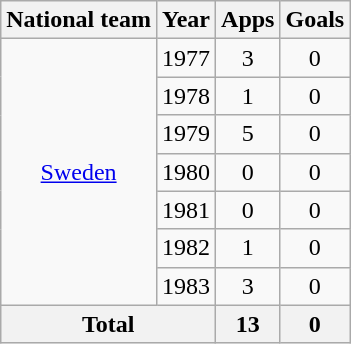<table class="wikitable" style="text-align:center">
<tr>
<th>National team</th>
<th>Year</th>
<th>Apps</th>
<th>Goals</th>
</tr>
<tr>
<td rowspan="7"><a href='#'>Sweden</a></td>
<td>1977</td>
<td>3</td>
<td>0</td>
</tr>
<tr>
<td>1978</td>
<td>1</td>
<td>0</td>
</tr>
<tr>
<td>1979</td>
<td>5</td>
<td>0</td>
</tr>
<tr>
<td>1980</td>
<td>0</td>
<td>0</td>
</tr>
<tr>
<td>1981</td>
<td>0</td>
<td>0</td>
</tr>
<tr>
<td>1982</td>
<td>1</td>
<td>0</td>
</tr>
<tr>
<td>1983</td>
<td>3</td>
<td>0</td>
</tr>
<tr>
<th colspan="2">Total</th>
<th>13</th>
<th>0</th>
</tr>
</table>
